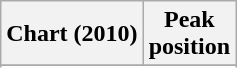<table class="wikitable sortable">
<tr>
<th align="left">Chart (2010)</th>
<th style="text-align:center;">Peak<br>position</th>
</tr>
<tr>
</tr>
<tr>
</tr>
<tr>
</tr>
</table>
